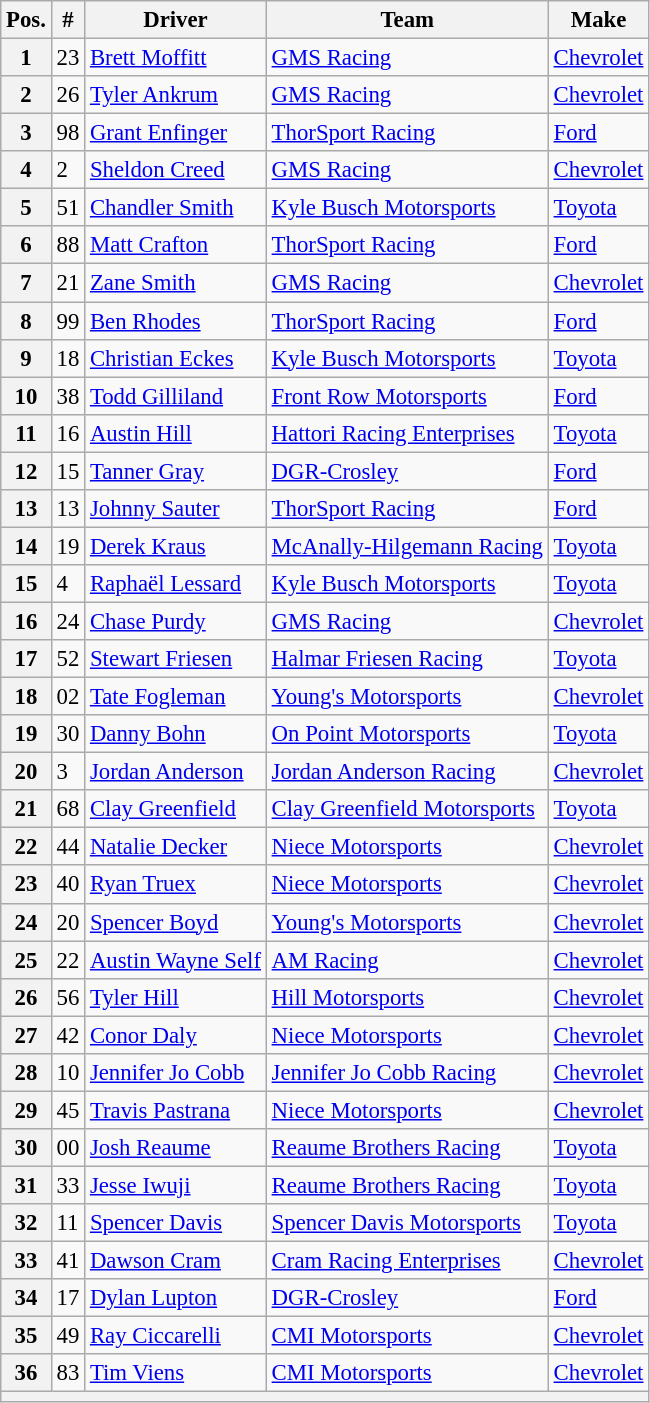<table class="wikitable" style="font-size:95%">
<tr>
<th>Pos.</th>
<th>#</th>
<th>Driver</th>
<th>Team</th>
<th>Make</th>
</tr>
<tr>
<th>1</th>
<td>23</td>
<td><a href='#'>Brett Moffitt</a></td>
<td><a href='#'>GMS Racing</a></td>
<td><a href='#'>Chevrolet</a></td>
</tr>
<tr>
<th>2</th>
<td>26</td>
<td><a href='#'>Tyler Ankrum</a></td>
<td><a href='#'>GMS Racing</a></td>
<td><a href='#'>Chevrolet</a></td>
</tr>
<tr>
<th>3</th>
<td>98</td>
<td><a href='#'>Grant Enfinger</a></td>
<td><a href='#'>ThorSport Racing</a></td>
<td><a href='#'>Ford</a></td>
</tr>
<tr>
<th>4</th>
<td>2</td>
<td><a href='#'>Sheldon Creed</a></td>
<td><a href='#'>GMS Racing</a></td>
<td><a href='#'>Chevrolet</a></td>
</tr>
<tr>
<th>5</th>
<td>51</td>
<td><a href='#'>Chandler Smith</a></td>
<td><a href='#'>Kyle Busch Motorsports</a></td>
<td><a href='#'>Toyota</a></td>
</tr>
<tr>
<th>6</th>
<td>88</td>
<td><a href='#'>Matt Crafton</a></td>
<td><a href='#'>ThorSport Racing</a></td>
<td><a href='#'>Ford</a></td>
</tr>
<tr>
<th>7</th>
<td>21</td>
<td><a href='#'>Zane Smith</a></td>
<td><a href='#'>GMS Racing</a></td>
<td><a href='#'>Chevrolet</a></td>
</tr>
<tr>
<th>8</th>
<td>99</td>
<td><a href='#'>Ben Rhodes</a></td>
<td><a href='#'>ThorSport Racing</a></td>
<td><a href='#'>Ford</a></td>
</tr>
<tr>
<th>9</th>
<td>18</td>
<td><a href='#'>Christian Eckes</a></td>
<td><a href='#'>Kyle Busch Motorsports</a></td>
<td><a href='#'>Toyota</a></td>
</tr>
<tr>
<th>10</th>
<td>38</td>
<td><a href='#'>Todd Gilliland</a></td>
<td><a href='#'>Front Row Motorsports</a></td>
<td><a href='#'>Ford</a></td>
</tr>
<tr>
<th>11</th>
<td>16</td>
<td><a href='#'>Austin Hill</a></td>
<td><a href='#'>Hattori Racing Enterprises</a></td>
<td><a href='#'>Toyota</a></td>
</tr>
<tr>
<th>12</th>
<td>15</td>
<td><a href='#'>Tanner Gray</a></td>
<td><a href='#'>DGR-Crosley</a></td>
<td><a href='#'>Ford</a></td>
</tr>
<tr>
<th>13</th>
<td>13</td>
<td><a href='#'>Johnny Sauter</a></td>
<td><a href='#'>ThorSport Racing</a></td>
<td><a href='#'>Ford</a></td>
</tr>
<tr>
<th>14</th>
<td>19</td>
<td><a href='#'>Derek Kraus</a></td>
<td><a href='#'>McAnally-Hilgemann Racing</a></td>
<td><a href='#'>Toyota</a></td>
</tr>
<tr>
<th>15</th>
<td>4</td>
<td><a href='#'>Raphaël Lessard</a></td>
<td><a href='#'>Kyle Busch Motorsports</a></td>
<td><a href='#'>Toyota</a></td>
</tr>
<tr>
<th>16</th>
<td>24</td>
<td><a href='#'>Chase Purdy</a></td>
<td><a href='#'>GMS Racing</a></td>
<td><a href='#'>Chevrolet</a></td>
</tr>
<tr>
<th>17</th>
<td>52</td>
<td><a href='#'>Stewart Friesen</a></td>
<td><a href='#'>Halmar Friesen Racing</a></td>
<td><a href='#'>Toyota</a></td>
</tr>
<tr>
<th>18</th>
<td>02</td>
<td><a href='#'>Tate Fogleman</a></td>
<td><a href='#'>Young's Motorsports</a></td>
<td><a href='#'>Chevrolet</a></td>
</tr>
<tr>
<th>19</th>
<td>30</td>
<td><a href='#'>Danny Bohn</a></td>
<td><a href='#'>On Point Motorsports</a></td>
<td><a href='#'>Toyota</a></td>
</tr>
<tr>
<th>20</th>
<td>3</td>
<td><a href='#'>Jordan Anderson</a></td>
<td><a href='#'>Jordan Anderson Racing</a></td>
<td><a href='#'>Chevrolet</a></td>
</tr>
<tr>
<th>21</th>
<td>68</td>
<td><a href='#'>Clay Greenfield</a></td>
<td><a href='#'>Clay Greenfield Motorsports</a></td>
<td><a href='#'>Toyota</a></td>
</tr>
<tr>
<th>22</th>
<td>44</td>
<td><a href='#'>Natalie Decker</a></td>
<td><a href='#'>Niece Motorsports</a></td>
<td><a href='#'>Chevrolet</a></td>
</tr>
<tr>
<th>23</th>
<td>40</td>
<td><a href='#'>Ryan Truex</a></td>
<td><a href='#'>Niece Motorsports</a></td>
<td><a href='#'>Chevrolet</a></td>
</tr>
<tr>
<th>24</th>
<td>20</td>
<td><a href='#'>Spencer Boyd</a></td>
<td><a href='#'>Young's Motorsports</a></td>
<td><a href='#'>Chevrolet</a></td>
</tr>
<tr>
<th>25</th>
<td>22</td>
<td><a href='#'>Austin Wayne Self</a></td>
<td><a href='#'>AM Racing</a></td>
<td><a href='#'>Chevrolet</a></td>
</tr>
<tr>
<th>26</th>
<td>56</td>
<td><a href='#'>Tyler Hill</a></td>
<td><a href='#'>Hill Motorsports</a></td>
<td><a href='#'>Chevrolet</a></td>
</tr>
<tr>
<th>27</th>
<td>42</td>
<td><a href='#'>Conor Daly</a></td>
<td><a href='#'>Niece Motorsports</a></td>
<td><a href='#'>Chevrolet</a></td>
</tr>
<tr>
<th>28</th>
<td>10</td>
<td><a href='#'>Jennifer Jo Cobb</a></td>
<td><a href='#'>Jennifer Jo Cobb Racing</a></td>
<td><a href='#'>Chevrolet</a></td>
</tr>
<tr>
<th>29</th>
<td>45</td>
<td><a href='#'>Travis Pastrana</a></td>
<td><a href='#'>Niece Motorsports</a></td>
<td><a href='#'>Chevrolet</a></td>
</tr>
<tr>
<th>30</th>
<td>00</td>
<td><a href='#'>Josh Reaume</a></td>
<td><a href='#'>Reaume Brothers Racing</a></td>
<td><a href='#'>Toyota</a></td>
</tr>
<tr>
<th>31</th>
<td>33</td>
<td><a href='#'>Jesse Iwuji</a></td>
<td><a href='#'>Reaume Brothers Racing</a></td>
<td><a href='#'>Toyota</a></td>
</tr>
<tr>
<th>32</th>
<td>11</td>
<td><a href='#'>Spencer Davis</a></td>
<td><a href='#'>Spencer Davis Motorsports</a></td>
<td><a href='#'>Toyota</a></td>
</tr>
<tr>
<th>33</th>
<td>41</td>
<td><a href='#'>Dawson Cram</a></td>
<td><a href='#'>Cram Racing Enterprises</a></td>
<td><a href='#'>Chevrolet</a></td>
</tr>
<tr>
<th>34</th>
<td>17</td>
<td><a href='#'>Dylan Lupton</a></td>
<td><a href='#'>DGR-Crosley</a></td>
<td><a href='#'>Ford</a></td>
</tr>
<tr>
<th>35</th>
<td>49</td>
<td><a href='#'>Ray Ciccarelli</a></td>
<td><a href='#'>CMI Motorsports</a></td>
<td><a href='#'>Chevrolet</a></td>
</tr>
<tr>
<th>36</th>
<td>83</td>
<td><a href='#'>Tim Viens</a></td>
<td><a href='#'>CMI Motorsports</a></td>
<td><a href='#'>Chevrolet</a></td>
</tr>
<tr>
<th colspan="5"></th>
</tr>
</table>
